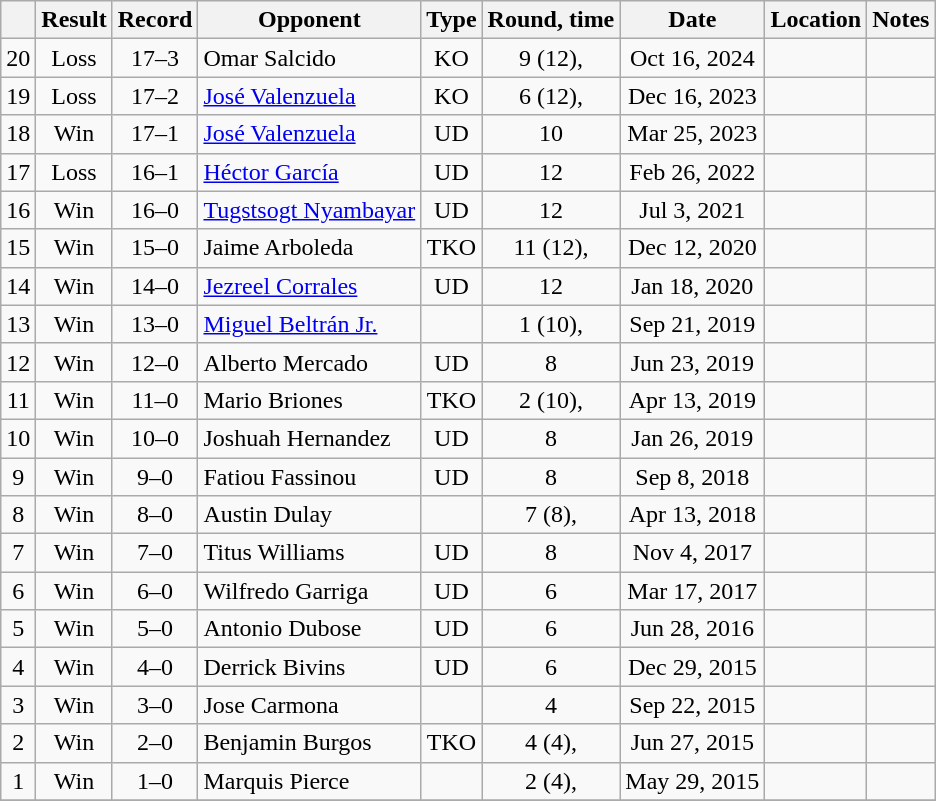<table class="wikitable" style="text-align:center">
<tr>
<th></th>
<th>Result</th>
<th>Record</th>
<th>Opponent</th>
<th>Type</th>
<th>Round, time</th>
<th>Date</th>
<th>Location</th>
<th>Notes</th>
</tr>
<tr>
<td>20</td>
<td>Loss</td>
<td>17–3</td>
<td align=left>Omar Salcido</td>
<td>KO</td>
<td>9 (12), </td>
<td>Oct 16, 2024</td>
<td align=left></td>
<td align=left></td>
</tr>
<tr>
<td>19</td>
<td>Loss</td>
<td>17–2</td>
<td align=left><a href='#'>José Valenzuela</a></td>
<td>KO</td>
<td>6 (12), </td>
<td>Dec 16, 2023</td>
<td align=left></td>
<td align=left></td>
</tr>
<tr>
<td>18</td>
<td>Win</td>
<td>17–1</td>
<td align=left><a href='#'>José Valenzuela</a></td>
<td>UD</td>
<td>10</td>
<td>Mar 25, 2023</td>
<td align=left></td>
<td align=left></td>
</tr>
<tr>
<td>17</td>
<td>Loss</td>
<td>16–1</td>
<td align=left><a href='#'>Héctor García</a></td>
<td>UD</td>
<td>12</td>
<td>Feb 26, 2022</td>
<td align=left></td>
<td align=left></td>
</tr>
<tr>
<td>16</td>
<td>Win</td>
<td>16–0</td>
<td align=left><a href='#'>Tugstsogt Nyambayar</a></td>
<td>UD</td>
<td>12</td>
<td>Jul 3, 2021</td>
<td align=left></td>
<td align=left></td>
</tr>
<tr>
<td>15</td>
<td>Win</td>
<td>15–0</td>
<td align=left>Jaime Arboleda</td>
<td>TKO</td>
<td>11 (12), </td>
<td>Dec 12, 2020</td>
<td align=left></td>
<td align=left></td>
</tr>
<tr>
<td>14</td>
<td>Win</td>
<td>14–0</td>
<td align=left><a href='#'>Jezreel Corrales</a></td>
<td>UD</td>
<td>12</td>
<td>Jan 18, 2020</td>
<td align=left></td>
<td align=left></td>
</tr>
<tr>
<td>13</td>
<td>Win</td>
<td>13–0</td>
<td align=left><a href='#'>Miguel Beltrán Jr.</a></td>
<td></td>
<td>1 (10), </td>
<td>Sep 21, 2019</td>
<td align=left></td>
<td align=left></td>
</tr>
<tr>
<td>12</td>
<td>Win</td>
<td>12–0</td>
<td align=left>Alberto Mercado</td>
<td>UD</td>
<td>8</td>
<td>Jun 23, 2019</td>
<td align=left></td>
<td></td>
</tr>
<tr>
<td>11</td>
<td>Win</td>
<td>11–0</td>
<td align=left>Mario Briones</td>
<td>TKO</td>
<td>2 (10), </td>
<td>Apr 13, 2019</td>
<td align=left></td>
<td></td>
</tr>
<tr>
<td>10</td>
<td>Win</td>
<td>10–0</td>
<td align=left>Joshuah Hernandez</td>
<td>UD</td>
<td>8</td>
<td>Jan 26, 2019</td>
<td align=left></td>
<td></td>
</tr>
<tr>
<td>9</td>
<td>Win</td>
<td>9–0</td>
<td align=left>Fatiou Fassinou</td>
<td>UD</td>
<td>8</td>
<td>Sep 8, 2018</td>
<td align=left></td>
<td></td>
</tr>
<tr>
<td>8</td>
<td>Win</td>
<td>8–0</td>
<td align=left>Austin Dulay</td>
<td></td>
<td>7 (8), </td>
<td>Apr 13, 2018</td>
<td align=left></td>
<td></td>
</tr>
<tr>
<td>7</td>
<td>Win</td>
<td>7–0</td>
<td align=left>Titus Williams</td>
<td>UD</td>
<td>8</td>
<td>Nov 4, 2017</td>
<td align=left></td>
<td></td>
</tr>
<tr>
<td>6</td>
<td>Win</td>
<td>6–0</td>
<td align=left>Wilfredo Garriga</td>
<td>UD</td>
<td>6</td>
<td>Mar 17, 2017</td>
<td align=left></td>
<td></td>
</tr>
<tr>
<td>5</td>
<td>Win</td>
<td>5–0</td>
<td align=left>Antonio Dubose</td>
<td>UD</td>
<td>6</td>
<td>Jun 28, 2016</td>
<td align=left></td>
<td></td>
</tr>
<tr>
<td>4</td>
<td>Win</td>
<td>4–0</td>
<td align=left>Derrick Bivins</td>
<td>UD</td>
<td>6</td>
<td>Dec 29, 2015</td>
<td align=left></td>
<td></td>
</tr>
<tr>
<td>3</td>
<td>Win</td>
<td>3–0</td>
<td align=left>Jose Carmona</td>
<td></td>
<td>4</td>
<td>Sep 22, 2015</td>
<td align=left></td>
<td></td>
</tr>
<tr>
<td>2</td>
<td>Win</td>
<td>2–0</td>
<td align=left>Benjamin Burgos</td>
<td>TKO</td>
<td>4 (4), </td>
<td>Jun 27, 2015</td>
<td align=left></td>
<td></td>
</tr>
<tr>
<td>1</td>
<td>Win</td>
<td>1–0</td>
<td align=left>Marquis Pierce</td>
<td></td>
<td>2 (4), </td>
<td>May 29, 2015</td>
<td align=left></td>
<td></td>
</tr>
<tr>
</tr>
</table>
